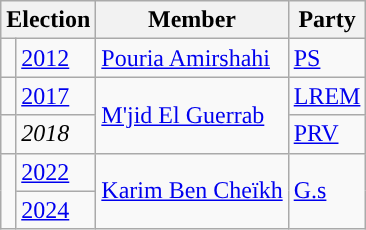<table class="wikitable">
<tr>
<th colspan=2>Election</th>
<th>Member</th>
<th>Party</th>
</tr>
<tr>
<td style="color:inherit;background-color: "></td>
<td><a href='#'>2012</a></td>
<td><a href='#'>Pouria Amirshahi</a></td>
<td><a href='#'>PS</a></td>
</tr>
<tr>
<td style="color:inherit;background-color: "></td>
<td><a href='#'>2017</a></td>
<td rowspan="2"><a href='#'>M'jid El Guerrab</a></td>
<td><a href='#'>LREM</a></td>
</tr>
<tr>
<td style="color:inherit;background-color: "></td>
<td><em>2018</em></td>
<td><a href='#'>PRV</a></td>
</tr>
<tr>
<td rowspan="2" style="color:inherit;background-color: "></td>
<td><a href='#'>2022</a></td>
<td rowspan="2"><a href='#'>Karim Ben Cheïkh</a></td>
<td rowspan="2"><a href='#'>G.s</a></td>
</tr>
<tr>
<td><a href='#'>2024</a></td>
</tr>
</table>
